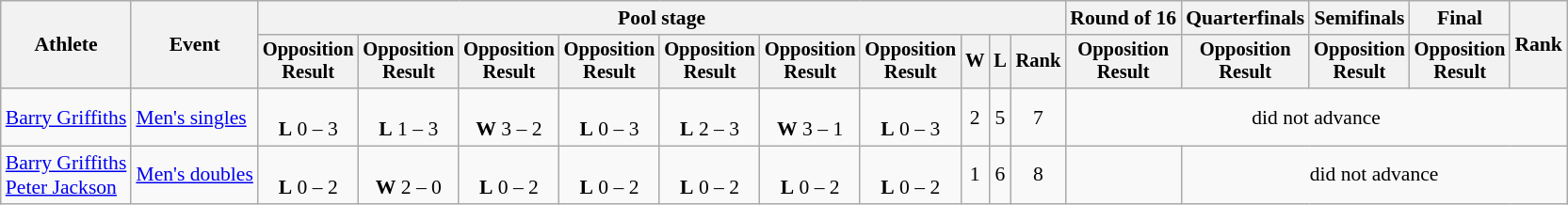<table class="wikitable" style="font-size:90%;text-align:center;">
<tr>
<th rowspan=2>Athlete</th>
<th rowspan=2>Event</th>
<th colspan=10>Pool stage</th>
<th>Round of 16</th>
<th>Quarterfinals</th>
<th>Semifinals</th>
<th>Final</th>
<th rowspan=2>Rank</th>
</tr>
<tr style="font-size:95%">
<th>Opposition<br>Result</th>
<th>Opposition<br>Result</th>
<th>Opposition<br>Result</th>
<th>Opposition<br>Result</th>
<th>Opposition<br>Result</th>
<th>Opposition<br>Result</th>
<th>Opposition<br>Result</th>
<th>W</th>
<th>L</th>
<th>Rank</th>
<th>Opposition<br>Result</th>
<th>Opposition<br>Result</th>
<th>Opposition<br>Result</th>
<th>Opposition<br>Result</th>
</tr>
<tr>
<td align=left><a href='#'>Barry Griffiths</a></td>
<td align=left><a href='#'>Men's singles</a></td>
<td><br><strong>L</strong> 0 – 3</td>
<td><br><strong>L</strong> 1 – 3</td>
<td><br><strong>W</strong> 3 – 2</td>
<td><br><strong>L</strong> 0 – 3</td>
<td><br><strong>L</strong> 2 – 3</td>
<td><br><strong>W</strong> 3 – 1</td>
<td><br><strong>L</strong> 0 – 3</td>
<td>2</td>
<td>5</td>
<td>7</td>
<td colspan=5>did not advance</td>
</tr>
<tr>
<td align=left><a href='#'>Barry Griffiths</a><br><a href='#'>Peter Jackson</a></td>
<td align=left><a href='#'>Men's doubles</a></td>
<td><br><strong>L</strong> 0 – 2</td>
<td><br><strong>W</strong> 2 – 0</td>
<td><br><strong>L</strong> 0 – 2</td>
<td><br><strong>L</strong> 0 – 2</td>
<td><br><strong>L</strong> 0 – 2</td>
<td><br><strong>L</strong> 0 – 2</td>
<td><br><strong>L</strong> 0 – 2</td>
<td>1</td>
<td>6</td>
<td>8</td>
<td></td>
<td colspan=4>did not advance</td>
</tr>
</table>
